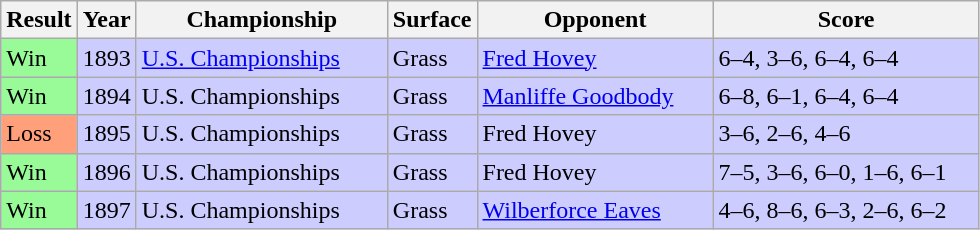<table class="sortable wikitable">
<tr>
<th style="width:40px">Result</th>
<th style="width:30px">Year</th>
<th style="width:160px">Championship</th>
<th style="width:50px">Surface</th>
<th style="width:150px">Opponent</th>
<th style="width:170px" class="unsortable">Score</th>
</tr>
<tr style="background:#ccf;">
<td style="background:#98fb98;">Win</td>
<td>1893</td>
<td><a href='#'>U.S. Championships</a></td>
<td>Grass</td>
<td> <a href='#'>Fred Hovey</a></td>
<td>6–4, 3–6, 6–4, 6–4</td>
</tr>
<tr style="background:#ccf;">
<td style="background:#98fb98;">Win</td>
<td>1894</td>
<td>U.S. Championships</td>
<td>Grass</td>
<td> <a href='#'>Manliffe Goodbody</a></td>
<td>6–8, 6–1, 6–4, 6–4</td>
</tr>
<tr style="background:#ccf;">
<td style="background:#ffa07a;">Loss</td>
<td>1895</td>
<td>U.S. Championships</td>
<td>Grass</td>
<td> Fred Hovey</td>
<td>3–6, 2–6, 4–6</td>
</tr>
<tr style="background:#ccf;">
<td style="background:#98fb98;">Win</td>
<td>1896</td>
<td>U.S. Championships</td>
<td>Grass</td>
<td> Fred Hovey</td>
<td>7–5, 3–6, 6–0, 1–6, 6–1</td>
</tr>
<tr style="background:#ccf;">
<td style="background:#98fb98;">Win</td>
<td>1897</td>
<td>U.S. Championships</td>
<td>Grass</td>
<td> <a href='#'>Wilberforce Eaves</a></td>
<td>4–6, 8–6, 6–3, 2–6, 6–2</td>
</tr>
</table>
